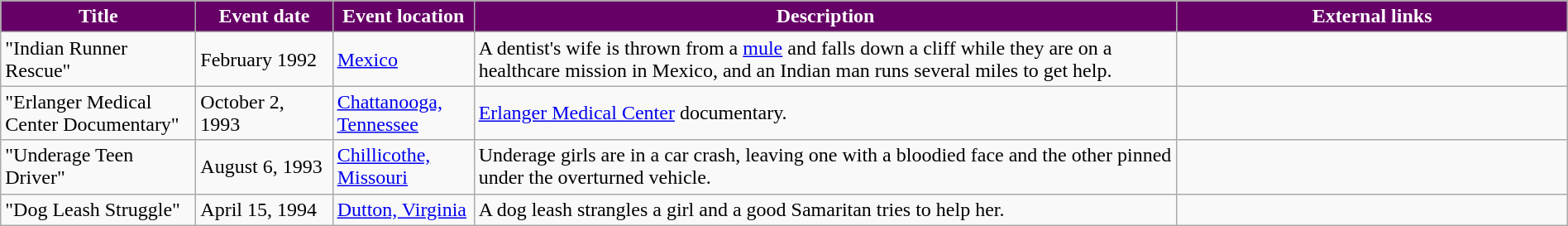<table class="wikitable" style="width: 100%;">
<tr>
<th style="background: #660066; color: #FFFFFF; width: 10%;">Title</th>
<th style="background: #660066; color: #FFFFFF; width: 7%;">Event date</th>
<th style="background: #660066; color: #FFFFFF; width: 7%;">Event location</th>
<th style="background: #660066; color: #FFFFFF; width: 36%;">Description</th>
<th style="background: #660066; color: #FFFFFF; width: 20%;">External links</th>
</tr>
<tr>
<td>"Indian Runner Rescue"</td>
<td>February 1992</td>
<td><a href='#'>Mexico</a></td>
<td>A dentist's wife is thrown from a <a href='#'>mule</a> and falls down a cliff while they are on a healthcare mission in Mexico, and an Indian man runs several miles to get help.</td>
<td></td>
</tr>
<tr>
<td>"Erlanger Medical Center Documentary"</td>
<td>October 2, 1993</td>
<td><a href='#'>Chattanooga, Tennessee</a></td>
<td><a href='#'>Erlanger Medical Center</a> documentary.</td>
<td></td>
</tr>
<tr>
<td>"Underage Teen Driver"</td>
<td>August 6, 1993</td>
<td><a href='#'>Chillicothe, Missouri</a></td>
<td>Underage girls are in a car crash, leaving one with a bloodied face and the other pinned under the overturned vehicle.</td>
<td></td>
</tr>
<tr>
<td>"Dog Leash Struggle"</td>
<td>April 15, 1994</td>
<td><a href='#'>Dutton, Virginia</a></td>
<td>A dog leash strangles a girl and a good Samaritan tries to help her.</td>
<td></td>
</tr>
</table>
